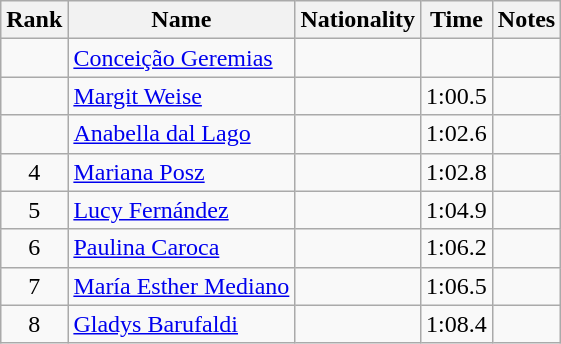<table class="wikitable sortable" style="text-align:center">
<tr>
<th>Rank</th>
<th>Name</th>
<th>Nationality</th>
<th>Time</th>
<th>Notes</th>
</tr>
<tr>
<td></td>
<td align=left><a href='#'>Conceição Geremias</a></td>
<td align=left></td>
<td></td>
<td></td>
</tr>
<tr>
<td></td>
<td align=left><a href='#'>Margit Weise</a></td>
<td align=left></td>
<td>1:00.5</td>
<td></td>
</tr>
<tr>
<td></td>
<td align=left><a href='#'>Anabella dal Lago</a></td>
<td align=left></td>
<td>1:02.6</td>
<td></td>
</tr>
<tr>
<td>4</td>
<td align=left><a href='#'>Mariana Posz</a></td>
<td align=left></td>
<td>1:02.8</td>
<td></td>
</tr>
<tr>
<td>5</td>
<td align=left><a href='#'>Lucy Fernández</a></td>
<td align=left></td>
<td>1:04.9</td>
<td></td>
</tr>
<tr>
<td>6</td>
<td align=left><a href='#'>Paulina Caroca</a></td>
<td align=left></td>
<td>1:06.2</td>
<td></td>
</tr>
<tr>
<td>7</td>
<td align=left><a href='#'>María Esther Mediano</a></td>
<td align=left></td>
<td>1:06.5</td>
<td></td>
</tr>
<tr>
<td>8</td>
<td align=left><a href='#'>Gladys Barufaldi</a></td>
<td align=left></td>
<td>1:08.4</td>
<td></td>
</tr>
</table>
